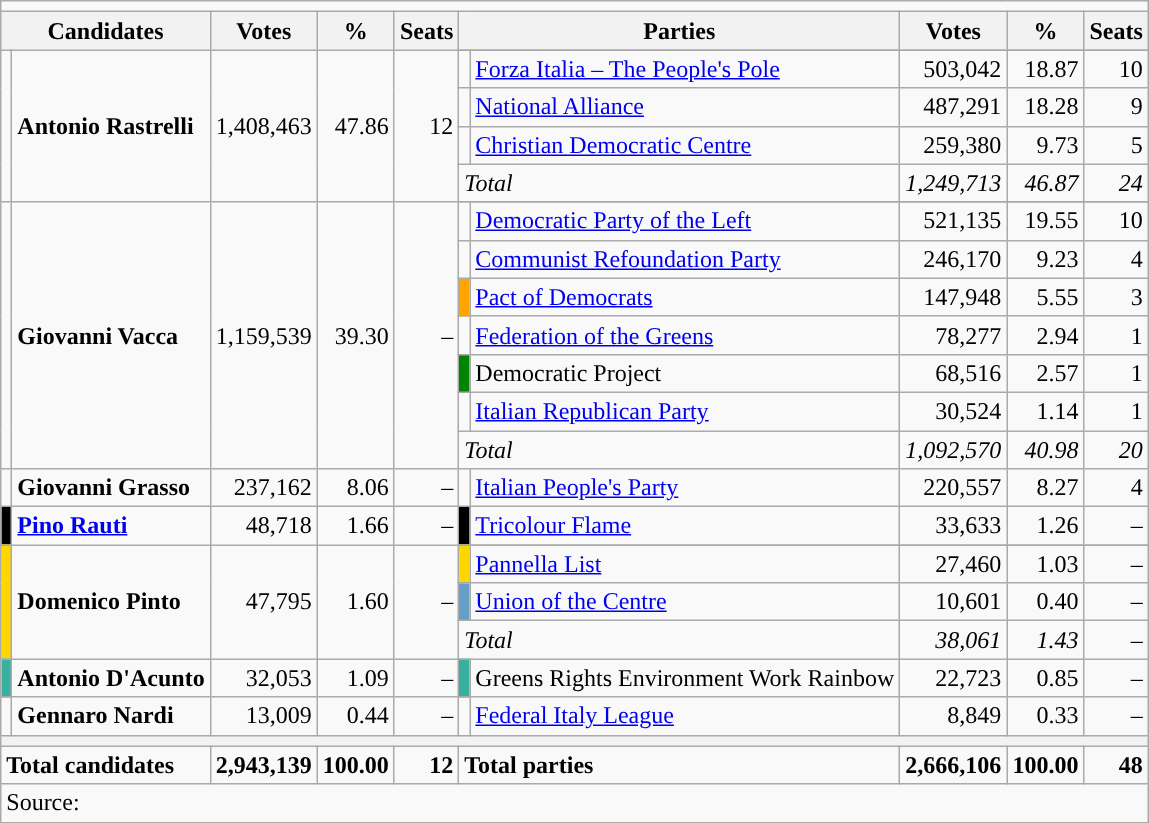<table class="wikitable">
<tr>
<td colspan=10></td>
</tr>
<tr>
<th colspan=2>Candidates</th>
<th>Votes</th>
<th>%</th>
<th>Seats</th>
<th colspan=2>Parties</th>
<th>Votes</th>
<th>%</th>
<th>Seats</th>
</tr>
<tr>
<td rowspan=5></td>
<td rowspan=5><strong>Antonio Rastrelli</strong></td>
<td rowspan=5 align=right>1,408,463</td>
<td rowspan=5 align=right>47.86</td>
<td rowspan=5 align=right>12</td>
</tr>
<tr>
<td></td>
<td><a href='#'>Forza Italia – The People's Pole</a></td>
<td align=right>503,042</td>
<td align=right>18.87</td>
<td align=right>10</td>
</tr>
<tr>
<td></td>
<td><a href='#'>National Alliance</a></td>
<td align=right>487,291</td>
<td align=right>18.28</td>
<td align=right>9</td>
</tr>
<tr>
<td></td>
<td><a href='#'>Christian Democratic Centre</a></td>
<td align=right>259,380</td>
<td align=right>9.73</td>
<td align=right>5</td>
</tr>
<tr>
<td colspan=2><em>Total</em></td>
<td align=right><em>1,249,713</em></td>
<td align=right><em>46.87</em></td>
<td align=right><em>24</em></td>
</tr>
<tr>
<td rowspan=8></td>
<td rowspan=8><strong>Giovanni Vacca</strong></td>
<td rowspan=8 align=right>1,159,539</td>
<td rowspan=8 align=right>39.30</td>
<td rowspan=8 align=right>–</td>
</tr>
<tr>
<td></td>
<td><a href='#'>Democratic Party of the Left</a></td>
<td align=right>521,135</td>
<td align=right>19.55</td>
<td align=right>10</td>
</tr>
<tr>
<td></td>
<td><a href='#'>Communist Refoundation Party</a></td>
<td align=right>246,170</td>
<td align=right>9.23</td>
<td align=right>4</td>
</tr>
<tr>
<td bgcolor="orange"></td>
<td><a href='#'>Pact of Democrats</a></td>
<td align=right>147,948</td>
<td align=right>5.55</td>
<td align=right>3</td>
</tr>
<tr>
<td></td>
<td><a href='#'>Federation of the Greens</a></td>
<td align=right>78,277</td>
<td align=right>2.94</td>
<td align=right>1</td>
</tr>
<tr>
<td bgcolor="#008500"></td>
<td>Democratic Project</td>
<td align=right>68,516</td>
<td align=right>2.57</td>
<td align=right>1</td>
</tr>
<tr>
<td></td>
<td><a href='#'>Italian Republican Party</a></td>
<td align=right>30,524</td>
<td align=right>1.14</td>
<td align=right>1</td>
</tr>
<tr>
<td colspan=2><em>Total</em></td>
<td align=right><em>1,092,570</em></td>
<td align=right><em>40.98</em></td>
<td align=right><em>20</em></td>
</tr>
<tr>
<td></td>
<td><strong>Giovanni Grasso</strong></td>
<td align=right>237,162</td>
<td align=right>8.06</td>
<td align=right>–</td>
<td></td>
<td><a href='#'>Italian People's Party</a></td>
<td align=right>220,557</td>
<td align=right>8.27</td>
<td align=right>4</td>
</tr>
<tr>
<td bgcolor="black"></td>
<td><strong><a href='#'>Pino Rauti</a></strong></td>
<td align=right>48,718</td>
<td align=right>1.66</td>
<td align=right>–</td>
<td bgcolor="black"></td>
<td><a href='#'>Tricolour Flame</a></td>
<td align=right>33,633</td>
<td align=right>1.26</td>
<td align=right>–</td>
</tr>
<tr>
<td rowspan=4 bgcolor="gold"></td>
<td rowspan=4><strong>Domenico Pinto</strong></td>
<td rowspan=4 align=right>47,795</td>
<td rowspan=4 align=right>1.60</td>
<td rowspan=4 align=right>–</td>
</tr>
<tr>
<td bgcolor="gold"></td>
<td><a href='#'>Pannella List</a></td>
<td align=right>27,460</td>
<td align=right>1.03</td>
<td align=right>–</td>
</tr>
<tr>
<td bgcolor="#659EC7"></td>
<td><a href='#'>Union of the Centre</a></td>
<td align=right>10,601</td>
<td align=right>0.40</td>
<td align=right>–</td>
</tr>
<tr>
<td colspan=2><em>Total</em></td>
<td align=right><em>38,061</em></td>
<td align=right><em>1.43</em></td>
<td align=right><em>–</em></td>
</tr>
<tr>
<td bgcolor="#38B0A0"></td>
<td><strong>Antonio D'Acunto</strong></td>
<td align=right>32,053</td>
<td align=right>1.09</td>
<td align=right>–</td>
<td bgcolor="#38B0A0"></td>
<td>Greens Rights Environment Work Rainbow</td>
<td align=right>22,723</td>
<td align=right>0.85</td>
<td align=right>–</td>
</tr>
<tr>
<td></td>
<td><strong>Gennaro Nardi</strong></td>
<td align=right>13,009</td>
<td align=right>0.44</td>
<td align=right>–</td>
<td></td>
<td><a href='#'>Federal Italy League</a></td>
<td align=right>8,849</td>
<td align=right>0.33</td>
<td align=right>–</td>
</tr>
<tr>
<th colspan=10></th>
</tr>
<tr>
<td colspan=2><strong>Total candidates</strong></td>
<td align=right><strong>2,943,139</strong></td>
<td align=right><strong>100.00</strong></td>
<td align=right><strong>12</strong></td>
<td colspan=2><strong>Total parties</strong></td>
<td align=right><strong>2,666,106</strong></td>
<td align=right><strong>100.00</strong></td>
<td align=right><strong>48</strong></td>
</tr>
<tr>
<td colspan=10>Source: </td>
</tr>
</table>
